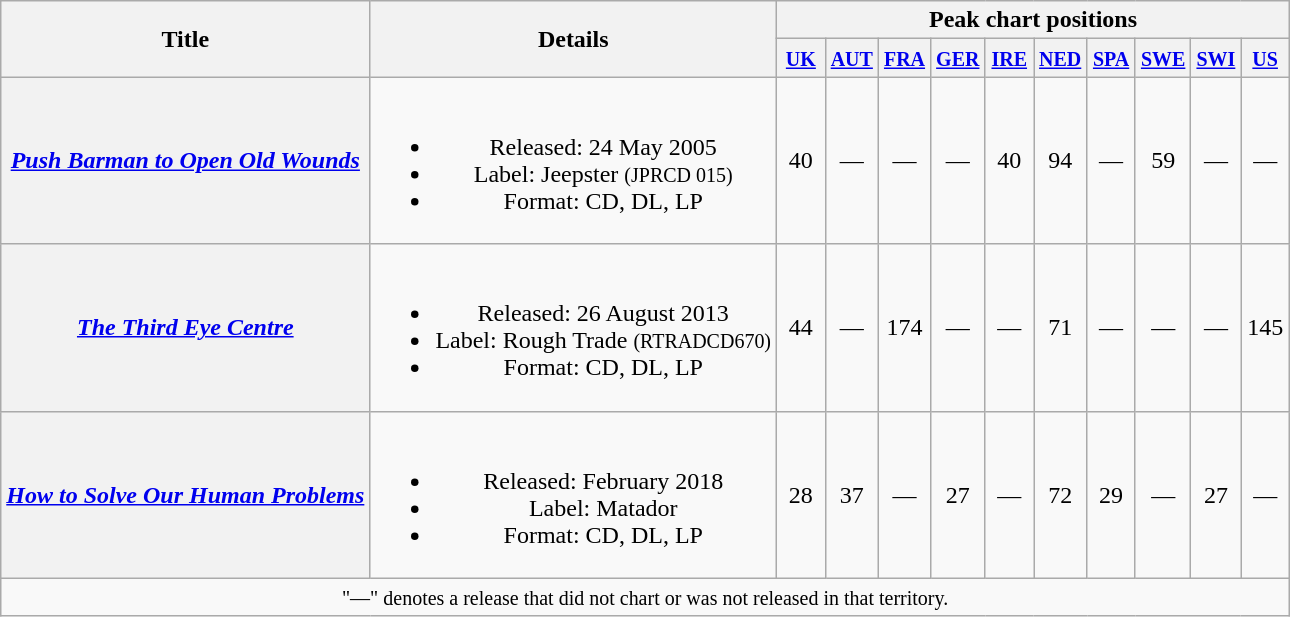<table class="wikitable plainrowheaders" style="text-align:center;">
<tr>
<th scope="col" rowspan="2">Title</th>
<th rowspan="2">Details</th>
<th colspan="10">Peak chart positions</th>
</tr>
<tr>
<th width="25"><small><a href='#'>UK</a></small><br></th>
<th width="25"><small><a href='#'>AUT</a></small><br></th>
<th width="25"><small><a href='#'>FRA</a></small><br></th>
<th width="25"><small><a href='#'>GER</a></small><br></th>
<th width="25"><small><a href='#'>IRE</a></small><br></th>
<th width="25"><small><a href='#'>NED</a></small><br></th>
<th width="25"><small><a href='#'>SPA</a></small><br></th>
<th width="25"><small><a href='#'>SWE</a></small><br></th>
<th width="25"><small><a href='#'>SWI</a></small><br></th>
<th width="25"><small><a href='#'>US</a></small><br></th>
</tr>
<tr>
<th scope="row"><em><a href='#'>Push Barman to Open Old Wounds</a></em></th>
<td><br><ul><li>Released: 24 May 2005</li><li>Label: Jeepster <small>(JPRCD 015)</small></li><li>Format: CD, DL, LP</li></ul></td>
<td align="center">40</td>
<td align="center">—</td>
<td align="center">—</td>
<td align="center">—</td>
<td align="center">40</td>
<td align="center">94</td>
<td align="center">—</td>
<td align="center">59</td>
<td align="center">—</td>
<td align="center">—</td>
</tr>
<tr>
<th scope="row"><em><a href='#'>The Third Eye Centre</a></em></th>
<td><br><ul><li>Released: 26 August 2013</li><li>Label: Rough Trade <small>(RTRADCD670)</small></li><li>Format: CD, DL, LP</li></ul></td>
<td align="center">44</td>
<td align="center">—</td>
<td align="center">174</td>
<td align="center">—</td>
<td align="center">—</td>
<td align="center">71</td>
<td align="center">—</td>
<td align="center">—</td>
<td align="center">—</td>
<td align="center">145</td>
</tr>
<tr>
<th scope="row"><em><a href='#'>How to Solve Our Human Problems</a></em></th>
<td><br><ul><li>Released: February 2018</li><li>Label: Matador</li><li>Format: CD, DL, LP</li></ul></td>
<td align="center">28</td>
<td align="center">37</td>
<td align="center">—</td>
<td align="center">27</td>
<td align="center">—</td>
<td align="center">72</td>
<td align="center">29<br></td>
<td align="center">—</td>
<td align="center">27</td>
<td align="center">—</td>
</tr>
<tr>
<td style="text-align:center;" colspan="17"><small>"—" denotes a release that did not chart or was not released in that territory.</small></td>
</tr>
</table>
